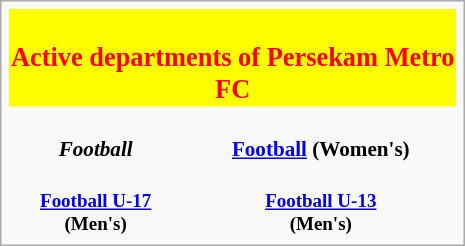<table class="infobox" style="font-size: 88%; width: 22em; text-align: center">
<tr>
<th colspan=3 style="font-size: 125%; background-color:yellow; color:red; text-align:center;"><br>Active departments of Persekam Metro FC</th>
</tr>
<tr style="text-align: center">
<td><br><strong><em>Football</em></strong></td>
<td><br><strong><a href='#'>Football</a> (Women's)</strong></td>
</tr>
<tr style="font-size: 90%; text-align: center">
<td><br><strong><a href='#'>Football U-17</a><br> (Men's)</strong></td>
<td><br><strong><a href='#'>Football U-13</a><br> (Men's)</strong></td>
</tr>
</table>
